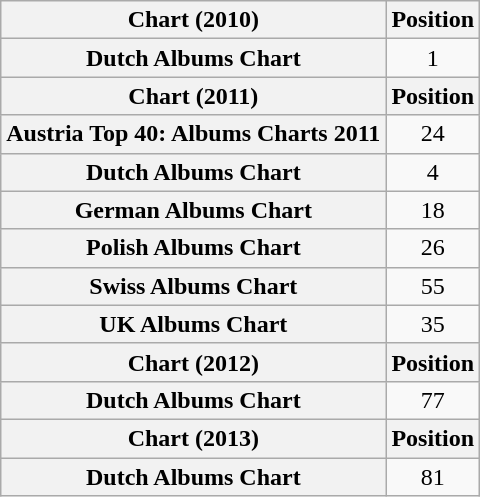<table class="wikitable plainrowheaders">
<tr>
<th>Chart (2010)</th>
<th>Position</th>
</tr>
<tr>
<th scope="row">Dutch Albums Chart</th>
<td style="text-align:center;">1</td>
</tr>
<tr>
<th>Chart (2011)</th>
<th>Position</th>
</tr>
<tr>
<th scope="row">Austria Top 40: Albums Charts 2011</th>
<td style="text-align:center;">24</td>
</tr>
<tr>
<th scope="row">Dutch Albums Chart</th>
<td style="text-align:center;">4</td>
</tr>
<tr>
<th scope="row">German Albums Chart</th>
<td style="text-align:center;">18</td>
</tr>
<tr>
<th scope="row">Polish Albums Chart</th>
<td style="text-align:center;">26</td>
</tr>
<tr>
<th scope="row">Swiss Albums Chart</th>
<td style="text-align:center;">55</td>
</tr>
<tr>
<th scope="row">UK Albums Chart</th>
<td style="text-align:center;">35</td>
</tr>
<tr>
<th scope="col">Chart (2012)</th>
<th scope="col">Position</th>
</tr>
<tr>
<th scope="row">Dutch Albums Chart</th>
<td style="text-align:center;">77</td>
</tr>
<tr>
<th scope="col">Chart (2013)</th>
<th scope="col">Position</th>
</tr>
<tr>
<th scope="row">Dutch Albums Chart</th>
<td style="text-align:center;">81</td>
</tr>
</table>
